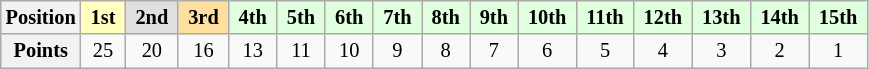<table class="wikitable" style="font-size:85%; text-align:center">
<tr>
<th>Position</th>
<td style="background:#ffffbf;"> <strong>1st</strong> </td>
<td style="background:#dfdfdf;"> <strong>2nd</strong> </td>
<td style="background:#ffdf9f;"> <strong>3rd</strong> </td>
<td style="background:#dfffdf;"> <strong>4th</strong> </td>
<td style="background:#dfffdf;"> <strong>5th</strong> </td>
<td style="background:#dfffdf;"> <strong>6th</strong> </td>
<td style="background:#dfffdf;"> <strong>7th</strong> </td>
<td style="background:#dfffdf;"> <strong>8th</strong> </td>
<td style="background:#dfffdf;"> <strong>9th</strong> </td>
<td style="background:#dfffdf;"> <strong>10th</strong> </td>
<td style="background:#dfffdf;"> <strong>11th</strong> </td>
<td style="background:#dfffdf;"> <strong>12th</strong> </td>
<td style="background:#dfffdf;"> <strong>13th</strong> </td>
<td style="background:#dfffdf;"> <strong>14th</strong> </td>
<td style="background:#dfffdf;"> <strong>15th</strong> </td>
</tr>
<tr>
<th>Points</th>
<td>25</td>
<td>20</td>
<td>16</td>
<td>13</td>
<td>11</td>
<td>10</td>
<td>9</td>
<td>8</td>
<td>7</td>
<td>6</td>
<td>5</td>
<td>4</td>
<td>3</td>
<td>2</td>
<td>1</td>
</tr>
</table>
